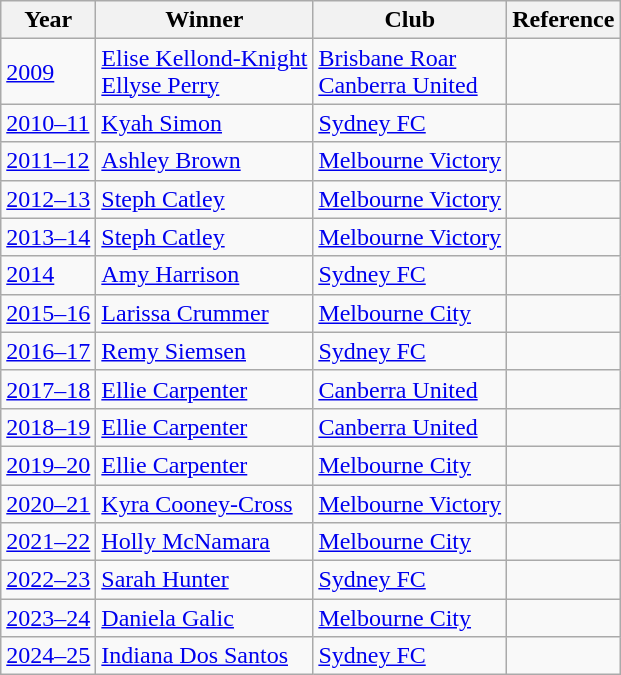<table class="wikitable">
<tr>
<th>Year</th>
<th>Winner</th>
<th>Club</th>
<th>Reference</th>
</tr>
<tr>
<td><a href='#'>2009</a></td>
<td><a href='#'>Elise Kellond-Knight</a> <br><a href='#'>Ellyse Perry</a></td>
<td><a href='#'>Brisbane Roar</a> <br><a href='#'>Canberra United</a></td>
<td></td>
</tr>
<tr>
<td><a href='#'>2010–11</a></td>
<td><a href='#'>Kyah Simon</a></td>
<td><a href='#'>Sydney FC</a></td>
<td></td>
</tr>
<tr>
<td><a href='#'>2011–12</a></td>
<td><a href='#'>Ashley Brown</a></td>
<td><a href='#'>Melbourne Victory</a></td>
<td></td>
</tr>
<tr>
<td><a href='#'>2012–13</a></td>
<td><a href='#'>Steph Catley</a></td>
<td><a href='#'>Melbourne Victory</a></td>
<td></td>
</tr>
<tr>
<td><a href='#'>2013–14</a></td>
<td><a href='#'>Steph Catley</a></td>
<td><a href='#'>Melbourne Victory</a></td>
<td></td>
</tr>
<tr>
<td><a href='#'>2014</a></td>
<td><a href='#'>Amy Harrison</a></td>
<td><a href='#'>Sydney FC</a></td>
<td></td>
</tr>
<tr>
<td><a href='#'>2015–16</a></td>
<td><a href='#'>Larissa Crummer</a></td>
<td><a href='#'>Melbourne City</a></td>
<td></td>
</tr>
<tr>
<td><a href='#'>2016–17</a></td>
<td><a href='#'>Remy Siemsen</a></td>
<td><a href='#'>Sydney FC</a></td>
<td></td>
</tr>
<tr>
<td><a href='#'>2017–18</a></td>
<td><a href='#'>Ellie Carpenter</a></td>
<td><a href='#'>Canberra United</a></td>
<td></td>
</tr>
<tr>
<td><a href='#'>2018–19</a></td>
<td><a href='#'>Ellie Carpenter</a></td>
<td><a href='#'>Canberra United</a></td>
<td></td>
</tr>
<tr>
<td><a href='#'>2019–20</a></td>
<td><a href='#'>Ellie Carpenter</a></td>
<td><a href='#'>Melbourne City</a></td>
<td></td>
</tr>
<tr>
<td><a href='#'>2020–21</a></td>
<td><a href='#'>Kyra Cooney-Cross</a></td>
<td><a href='#'>Melbourne Victory</a></td>
<td></td>
</tr>
<tr>
<td><a href='#'>2021–22</a></td>
<td><a href='#'>Holly McNamara</a></td>
<td><a href='#'>Melbourne City</a></td>
<td></td>
</tr>
<tr>
<td><a href='#'>2022–23</a></td>
<td><a href='#'>Sarah Hunter</a></td>
<td><a href='#'>Sydney FC</a></td>
<td></td>
</tr>
<tr>
<td><a href='#'>2023–24</a></td>
<td><a href='#'>Daniela Galic</a></td>
<td><a href='#'>Melbourne City</a></td>
<td></td>
</tr>
<tr>
<td><a href='#'>2024–25</a></td>
<td><a href='#'>Indiana Dos Santos</a></td>
<td><a href='#'>Sydney FC</a></td>
<td></td>
</tr>
</table>
